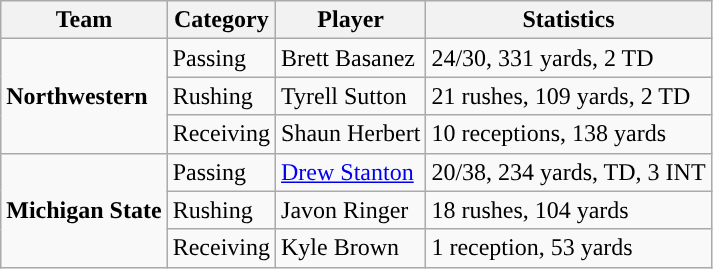<table class="wikitable" style="float: left;">
<tr>
<th>Team</th>
<th>Category</th>
<th>Player</th>
<th>Statistics</th>
</tr>
<tr>
<td rowspan=3><strong>Northwestern</strong></td>
<td>Passing</td>
<td>Brett Basanez</td>
<td>24/30, 331 yards, 2 TD</td>
</tr>
<tr>
<td>Rushing</td>
<td>Tyrell Sutton</td>
<td>21 rushes, 109 yards, 2 TD</td>
</tr>
<tr>
<td>Receiving</td>
<td>Shaun Herbert</td>
<td>10 receptions, 138 yards</td>
</tr>
<tr>
<td rowspan=3><strong>Michigan State</strong></td>
<td>Passing</td>
<td><a href='#'>Drew Stanton</a></td>
<td>20/38, 234 yards, TD, 3 INT</td>
</tr>
<tr>
<td>Rushing</td>
<td>Javon Ringer</td>
<td>18 rushes, 104 yards</td>
</tr>
<tr>
<td>Receiving</td>
<td>Kyle Brown</td>
<td>1 reception, 53 yards</td>
</tr>
</table>
